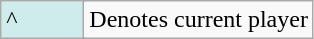<table class="wikitable">
<tr>
<td colspan="2" style="background-color:#CFECEC; width:3em">^</td>
<td>Denotes current player</td>
</tr>
</table>
